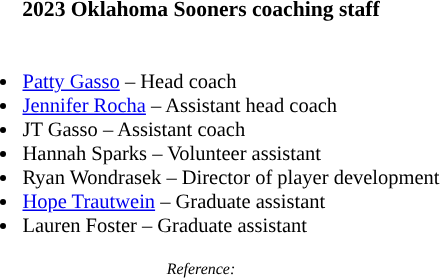<table class="toccolours" style="border-collapse:collapse; font-size:90%;">
<tr>
<th colspan=9>2023 Oklahoma Sooners coaching staff</th>
</tr>
<tr>
<td style="text-align: left; font-size: 95%;" valign="top"><br><ul><li><a href='#'>Patty Gasso</a> – Head coach</li><li><a href='#'>Jennifer Rocha</a> – Assistant head coach</li><li>JT Gasso – Assistant coach</li><li>Hannah Sparks – Volunteer assistant</li><li>Ryan Wondrasek – Director of player development</li><li><a href='#'>Hope Trautwein</a> – Graduate assistant</li><li>Lauren Foster – Graduate assistant</li></ul></td>
</tr>
<tr>
<td colspan="4"  style="font-size:8pt; text-align:center;"><em>Reference:</em></td>
</tr>
</table>
